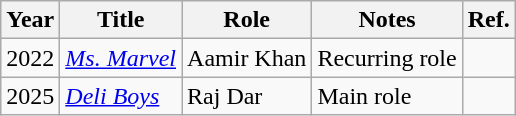<table class="wikitable plainrowheaders">
<tr>
<th scope="col">Year</th>
<th scope="col">Title</th>
<th scope="col">Role</th>
<th scope="col">Notes</th>
<th>Ref.</th>
</tr>
<tr>
<td>2022</td>
<td><a href='#'><em>Ms. Marvel</em></a></td>
<td>Aamir Khan</td>
<td>Recurring role</td>
<td></td>
</tr>
<tr>
<td scope="row">2025</td>
<td><a href='#'><em>Deli Boys</em></a></td>
<td>Raj Dar</td>
<td>Main role</td>
<td></td>
</tr>
</table>
